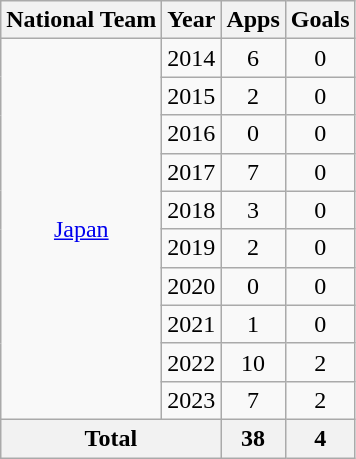<table class="wikitable" style="text-align:center">
<tr>
<th>National Team</th>
<th>Year</th>
<th>Apps</th>
<th>Goals</th>
</tr>
<tr>
<td rowspan="10"><a href='#'>Japan</a></td>
<td>2014</td>
<td>6</td>
<td>0</td>
</tr>
<tr>
<td>2015</td>
<td>2</td>
<td>0</td>
</tr>
<tr>
<td>2016</td>
<td>0</td>
<td>0</td>
</tr>
<tr>
<td>2017</td>
<td>7</td>
<td>0</td>
</tr>
<tr>
<td>2018</td>
<td>3</td>
<td>0</td>
</tr>
<tr>
<td>2019</td>
<td>2</td>
<td>0</td>
</tr>
<tr>
<td>2020</td>
<td>0</td>
<td>0</td>
</tr>
<tr>
<td>2021</td>
<td>1</td>
<td>0</td>
</tr>
<tr>
<td>2022</td>
<td>10</td>
<td>2</td>
</tr>
<tr>
<td>2023</td>
<td>7</td>
<td>2</td>
</tr>
<tr>
<th colspan="2">Total</th>
<th>38</th>
<th>4</th>
</tr>
</table>
